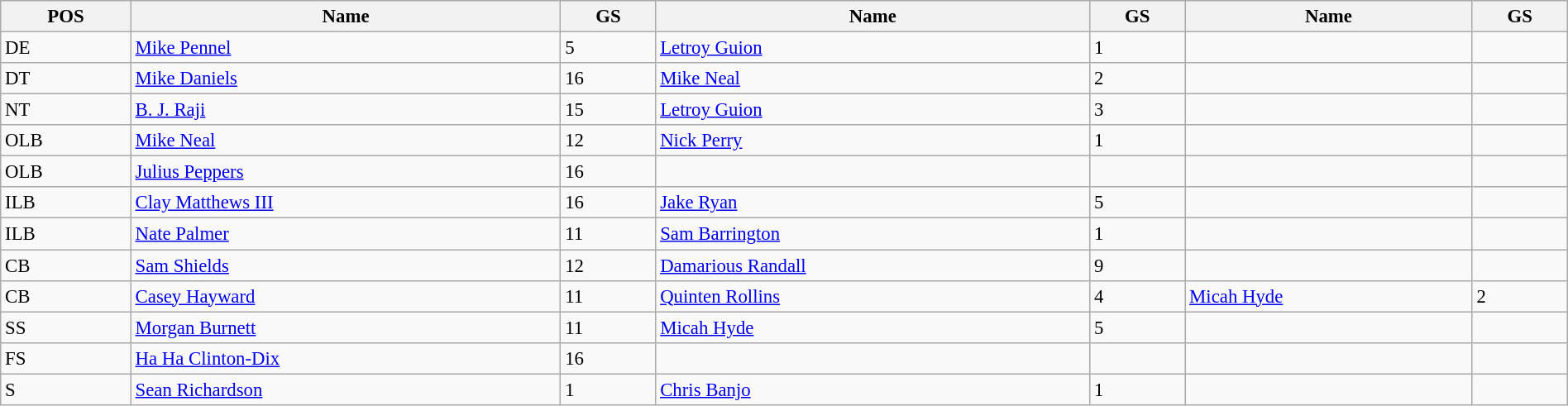<table class="wikitable" style="width:100%; text-align:center; font-size:95%; text-align:left;">
<tr>
<th><strong>POS</strong></th>
<th><strong>Name</strong></th>
<th><strong>GS</strong></th>
<th><strong>Name</strong></th>
<th><strong>GS</strong></th>
<th><strong>Name</strong></th>
<th><strong>GS</strong></th>
</tr>
<tr>
<td>DE</td>
<td><a href='#'>Mike Pennel</a></td>
<td>5</td>
<td><a href='#'>Letroy Guion</a></td>
<td>1</td>
<td></td>
<td></td>
</tr>
<tr>
<td>DT</td>
<td><a href='#'>Mike Daniels</a></td>
<td>16</td>
<td><a href='#'>Mike Neal</a></td>
<td>2</td>
<td></td>
<td></td>
</tr>
<tr>
<td>NT</td>
<td><a href='#'>B. J. Raji</a></td>
<td>15</td>
<td><a href='#'>Letroy Guion</a></td>
<td>3</td>
<td></td>
<td></td>
</tr>
<tr>
<td>OLB</td>
<td><a href='#'>Mike Neal</a></td>
<td>12</td>
<td><a href='#'>Nick Perry</a></td>
<td>1</td>
<td></td>
<td></td>
</tr>
<tr>
<td>OLB</td>
<td><a href='#'>Julius Peppers</a></td>
<td>16</td>
<td></td>
<td></td>
<td></td>
<td></td>
</tr>
<tr>
<td>ILB</td>
<td><a href='#'>Clay Matthews III</a></td>
<td>16</td>
<td><a href='#'>Jake Ryan</a></td>
<td>5</td>
<td></td>
<td></td>
</tr>
<tr>
<td>ILB</td>
<td><a href='#'>Nate Palmer</a></td>
<td>11</td>
<td><a href='#'>Sam Barrington</a></td>
<td>1</td>
<td></td>
<td></td>
</tr>
<tr>
<td>CB</td>
<td><a href='#'>Sam Shields</a></td>
<td>12</td>
<td><a href='#'>Damarious Randall</a></td>
<td>9</td>
<td></td>
<td></td>
</tr>
<tr>
<td>CB</td>
<td><a href='#'>Casey Hayward</a></td>
<td>11</td>
<td><a href='#'>Quinten Rollins</a></td>
<td>4</td>
<td><a href='#'>Micah Hyde</a></td>
<td>2</td>
</tr>
<tr>
<td>SS</td>
<td><a href='#'>Morgan Burnett</a></td>
<td>11</td>
<td><a href='#'>Micah Hyde</a></td>
<td>5</td>
<td></td>
<td></td>
</tr>
<tr>
<td>FS</td>
<td><a href='#'>Ha Ha Clinton-Dix</a></td>
<td>16</td>
<td></td>
<td></td>
<td></td>
<td></td>
</tr>
<tr>
<td>S</td>
<td><a href='#'>Sean Richardson</a></td>
<td>1</td>
<td><a href='#'>Chris Banjo</a></td>
<td>1</td>
<td></td>
<td></td>
</tr>
</table>
